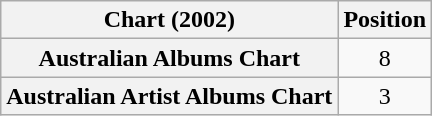<table class="wikitable sortable plainrowheaders" style="text-align:center">
<tr>
<th scope="col">Chart (2002)</th>
<th scope="col">Position</th>
</tr>
<tr>
<th scope="row">Australian Albums Chart</th>
<td>8</td>
</tr>
<tr>
<th scope="row">Australian Artist Albums Chart</th>
<td>3</td>
</tr>
</table>
